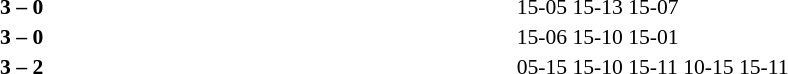<table width=100% cellspacing=1>
<tr>
<th width=20%></th>
<th width=12%></th>
<th width=20%></th>
<th width=33%></th>
<td></td>
</tr>
<tr style=font-size:90%>
<td align=right></td>
<td align=center><strong>3 – 0</strong></td>
<td></td>
<td>15-05 15-13 15-07</td>
<td></td>
</tr>
<tr style=font-size:90%>
<td align=right></td>
<td align=center><strong>3 – 0</strong></td>
<td></td>
<td>15-06 15-10 15-01</td>
<td></td>
</tr>
<tr style=font-size:90%>
<td align=right></td>
<td align=center><strong>3 – 2</strong></td>
<td></td>
<td>05-15 15-10 15-11 10-15 15-11</td>
</tr>
</table>
